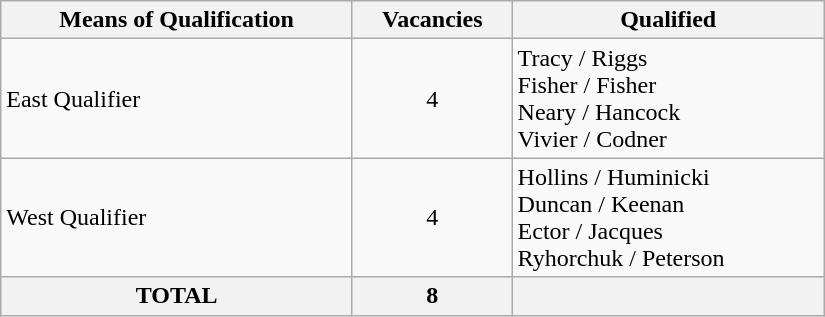<table class="wikitable" style="width:550px;">
<tr>
<th scope="col">Means of Qualification</th>
<th scope="col">Vacancies</th>
<th scope="col">Qualified</th>
</tr>
<tr>
<td>East Qualifier</td>
<td align=center>4</td>
<td> Tracy / Riggs <br>  Fisher / Fisher <br>  Neary / Hancock <br>  Vivier / Codner</td>
</tr>
<tr>
<td>West Qualifier</td>
<td align=center>4</td>
<td> Hollins / Huminicki <br>  Duncan / Keenan <br>  Ector / Jacques <br>  Ryhorchuk / Peterson</td>
</tr>
<tr>
<th>TOTAL</th>
<th>8</th>
<th></th>
</tr>
</table>
